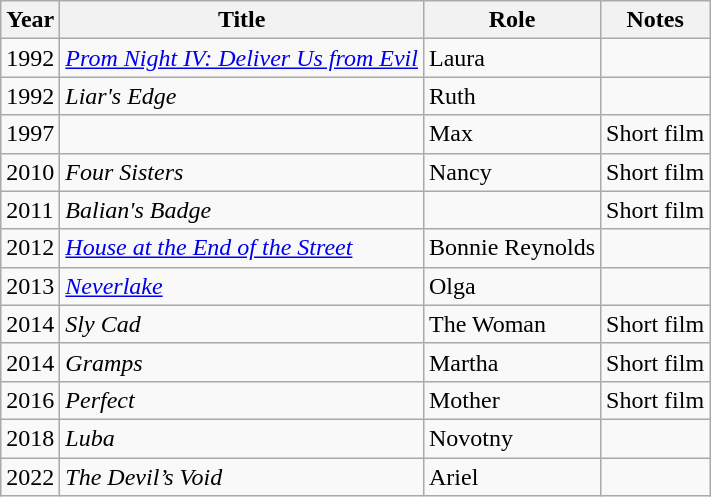<table class="wikitable sortable">
<tr>
<th>Year</th>
<th>Title</th>
<th>Role</th>
<th class="unsortable">Notes</th>
</tr>
<tr>
<td>1992</td>
<td><em><a href='#'>Prom Night IV: Deliver Us from Evil</a></em></td>
<td>Laura</td>
<td></td>
</tr>
<tr>
<td>1992</td>
<td><em>Liar's Edge</em></td>
<td>Ruth</td>
<td></td>
</tr>
<tr>
<td>1997</td>
<td><em></em></td>
<td>Max</td>
<td>Short film</td>
</tr>
<tr>
<td>2010</td>
<td><em>Four Sisters</em></td>
<td>Nancy</td>
<td>Short film</td>
</tr>
<tr>
<td>2011</td>
<td><em>Balian's Badge</em></td>
<td></td>
<td>Short film</td>
</tr>
<tr>
<td>2012</td>
<td><em><a href='#'>House at the End of the Street</a></em></td>
<td>Bonnie Reynolds</td>
<td></td>
</tr>
<tr>
<td>2013</td>
<td><em><a href='#'>Neverlake</a></em></td>
<td>Olga</td>
<td></td>
</tr>
<tr>
<td>2014</td>
<td><em>Sly Cad</em></td>
<td>The Woman</td>
<td>Short film</td>
</tr>
<tr>
<td>2014</td>
<td><em>Gramps</em></td>
<td>Martha</td>
<td>Short film</td>
</tr>
<tr>
<td>2016</td>
<td><em>Perfect</em></td>
<td>Mother</td>
<td>Short film</td>
</tr>
<tr>
<td>2018</td>
<td><em>Luba</em></td>
<td>Novotny</td>
</tr>
<tr>
<td>2022</td>
<td><em>The Devil’s Void</em></td>
<td>Ariel</td>
<td></td>
</tr>
</table>
